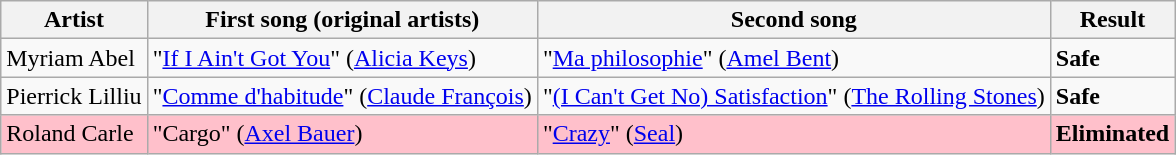<table class=wikitable>
<tr>
<th>Artist</th>
<th>First song (original artists)</th>
<th>Second song</th>
<th>Result</th>
</tr>
<tr>
<td>Myriam Abel</td>
<td>"<a href='#'>If I Ain't Got You</a>" (<a href='#'>Alicia Keys</a>)</td>
<td>"<a href='#'>Ma philosophie</a>" (<a href='#'>Amel Bent</a>)</td>
<td><strong>Safe</strong></td>
</tr>
<tr>
<td>Pierrick Lilliu</td>
<td>"<a href='#'>Comme d'habitude</a>" (<a href='#'>Claude François</a>)</td>
<td>"<a href='#'>(I Can't Get No) Satisfaction</a>" (<a href='#'>The Rolling Stones</a>)</td>
<td><strong>Safe</strong></td>
</tr>
<tr style="background:pink;">
<td>Roland Carle</td>
<td>"Cargo" (<a href='#'>Axel Bauer</a>)</td>
<td>"<a href='#'>Crazy</a>" (<a href='#'>Seal</a>)</td>
<td><strong>Eliminated</strong></td>
</tr>
</table>
